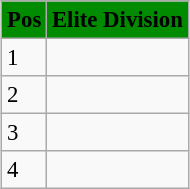<table class="wikitable" style="margin:0.5em auto; font-size:95%">
<tr style="background:#008b00;">
<td><strong>Pos</strong></td>
<td><strong>Elite Division</strong></td>
</tr>
<tr>
<td>1</td>
<td></td>
</tr>
<tr>
<td>2</td>
<td></td>
</tr>
<tr>
<td>3</td>
<td></td>
</tr>
<tr>
<td>4</td>
<td></td>
</tr>
</table>
